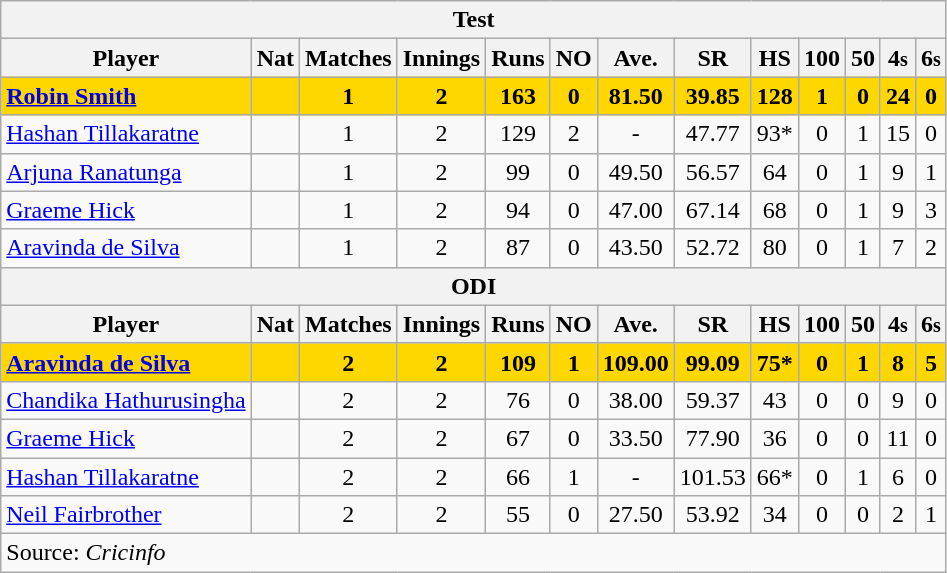<table class="wikitable">
<tr>
<th colspan="13">Test</th>
</tr>
<tr>
<th>Player</th>
<th>Nat</th>
<th>Matches</th>
<th>Innings</th>
<th>Runs</th>
<th>NO</th>
<th>Ave.</th>
<th>SR</th>
<th>HS</th>
<th>100</th>
<th>50</th>
<th>4<small>s</small></th>
<th>6<small>s</small></th>
</tr>
<tr style="background:gold;">
<td><a href='#'><strong>Robin Smith</strong></a></td>
<td style="text-align:center;"></td>
<td style="text-align:center;"><strong>1</strong></td>
<td style="text-align:center;"><strong>2</strong></td>
<td style="text-align:center;"><strong>163</strong></td>
<td style="text-align:center;"><strong>0</strong></td>
<td style="text-align:center;"><strong>81.50</strong></td>
<td style="text-align:center;"><strong>39.85</strong></td>
<td style="text-align:center;"><strong>128</strong></td>
<td style="text-align:center;"><strong>1</strong></td>
<td style="text-align:center;"><strong>0</strong></td>
<td style="text-align:center;"><strong>24</strong></td>
<td style="text-align:center;"><strong>0</strong></td>
</tr>
<tr>
<td><a href='#'>Hashan Tillakaratne</a></td>
<td style="text-align:center;"></td>
<td style="text-align:center;">1</td>
<td style="text-align:center;">2</td>
<td style="text-align:center;">129</td>
<td style="text-align:center;">2</td>
<td style="text-align:center;">-</td>
<td style="text-align:center;">47.77</td>
<td style="text-align:center;">93*</td>
<td style="text-align:center;">0</td>
<td style="text-align:center;">1</td>
<td style="text-align:center;">15</td>
<td style="text-align:center;">0</td>
</tr>
<tr>
<td><a href='#'>Arjuna Ranatunga</a></td>
<td style="text-align:center;"></td>
<td style="text-align:center;">1</td>
<td style="text-align:center;">2</td>
<td style="text-align:center;">99</td>
<td style="text-align:center;">0</td>
<td style="text-align:center;">49.50</td>
<td style="text-align:center;">56.57</td>
<td style="text-align:center;">64</td>
<td style="text-align:center;">0</td>
<td style="text-align:center;">1</td>
<td style="text-align:center;">9</td>
<td style="text-align:center;">1</td>
</tr>
<tr>
<td><a href='#'>Graeme Hick</a></td>
<td style="text-align:center;"></td>
<td style="text-align:center;">1</td>
<td style="text-align:center;">2</td>
<td style="text-align:center;">94</td>
<td style="text-align:center;">0</td>
<td style="text-align:center;">47.00</td>
<td style="text-align:center;">67.14</td>
<td style="text-align:center;">68</td>
<td style="text-align:center;">0</td>
<td style="text-align:center;">1</td>
<td style="text-align:center;">9</td>
<td style="text-align:center;">3</td>
</tr>
<tr>
<td><a href='#'>Aravinda de Silva</a></td>
<td style="text-align:center;"></td>
<td style="text-align:center;">1</td>
<td style="text-align:center;">2</td>
<td style="text-align:center;">87</td>
<td style="text-align:center;">0</td>
<td style="text-align:center;">43.50</td>
<td style="text-align:center;">52.72</td>
<td style="text-align:center;">80</td>
<td style="text-align:center;">0</td>
<td style="text-align:center;">1</td>
<td style="text-align:center;">7</td>
<td style="text-align:center;">2</td>
</tr>
<tr>
<th colspan="13">ODI</th>
</tr>
<tr>
<th>Player</th>
<th>Nat</th>
<th>Matches</th>
<th>Innings</th>
<th>Runs</th>
<th>NO</th>
<th>Ave.</th>
<th>SR</th>
<th>HS</th>
<th>100</th>
<th>50</th>
<th>4<small>s</small></th>
<th>6<small>s</small></th>
</tr>
<tr style="background:gold;">
<td><strong><a href='#'>Aravinda de Silva</a></strong></td>
<td></td>
<td style="text-align:center;"><strong>2</strong></td>
<td style="text-align:center;"><strong>2</strong></td>
<td style="text-align:center;"><strong>109</strong></td>
<td style="text-align:center;"><strong>1</strong></td>
<td style="text-align:center;"><strong>109.00</strong></td>
<td style="text-align:center;"><strong>99.09</strong></td>
<td style="text-align:center;"><strong>75*</strong></td>
<td style="text-align:center;"><strong>0</strong></td>
<td style="text-align:center;"><strong>1</strong></td>
<td style="text-align:center;"><strong>8</strong></td>
<td style="text-align:center;"><strong>5</strong></td>
</tr>
<tr>
<td><a href='#'>Chandika Hathurusingha</a></td>
<td></td>
<td style="text-align:center;">2</td>
<td style="text-align:center;">2</td>
<td style="text-align:center;">76</td>
<td style="text-align:center;">0</td>
<td style="text-align:center;">38.00</td>
<td style="text-align:center;">59.37</td>
<td style="text-align:center;">43</td>
<td style="text-align:center;">0</td>
<td style="text-align:center;">0</td>
<td style="text-align:center;">9</td>
<td style="text-align:center;">0</td>
</tr>
<tr>
<td><a href='#'>Graeme Hick</a></td>
<td></td>
<td style="text-align:center;">2</td>
<td style="text-align:center;">2</td>
<td style="text-align:center;">67</td>
<td style="text-align:center;">0</td>
<td style="text-align:center;">33.50</td>
<td style="text-align:center;">77.90</td>
<td style="text-align:center;">36</td>
<td style="text-align:center;">0</td>
<td style="text-align:center;">0</td>
<td style="text-align:center;">11</td>
<td style="text-align:center;">0</td>
</tr>
<tr>
<td><a href='#'>Hashan Tillakaratne</a></td>
<td></td>
<td style="text-align:center;">2</td>
<td style="text-align:center;">2</td>
<td style="text-align:center;">66</td>
<td style="text-align:center;">1</td>
<td style="text-align:center;">-</td>
<td style="text-align:center;">101.53</td>
<td style="text-align:center;">66*</td>
<td style="text-align:center;">0</td>
<td style="text-align:center;">1</td>
<td style="text-align:center;">6</td>
<td style="text-align:center;">0</td>
</tr>
<tr>
<td><a href='#'>Neil Fairbrother</a></td>
<td></td>
<td style="text-align:center;">2</td>
<td style="text-align:center;">2</td>
<td style="text-align:center;">55</td>
<td style="text-align:center;">0</td>
<td style="text-align:center;">27.50</td>
<td style="text-align:center;">53.92</td>
<td style="text-align:center;">34</td>
<td style="text-align:center;">0</td>
<td style="text-align:center;">0</td>
<td style="text-align:center;">2</td>
<td style="text-align:center;">1</td>
</tr>
<tr>
<td colspan="13">Source: <em>Cricinfo</em></td>
</tr>
</table>
